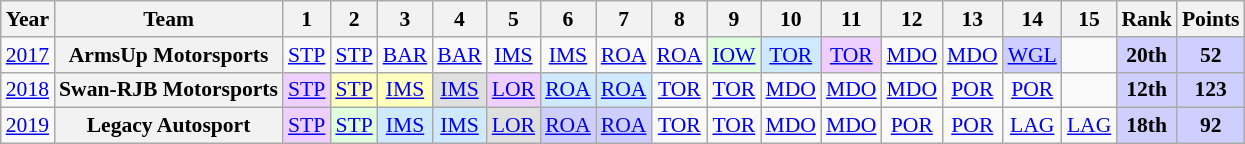<table class="wikitable" style="text-align:center; font-size:90%">
<tr>
<th>Year</th>
<th>Team</th>
<th>1</th>
<th>2</th>
<th>3</th>
<th>4</th>
<th>5</th>
<th>6</th>
<th>7</th>
<th>8</th>
<th>9</th>
<th>10</th>
<th>11</th>
<th>12</th>
<th>13</th>
<th>14</th>
<th>15</th>
<th>Rank</th>
<th>Points</th>
</tr>
<tr>
<td><a href='#'>2017</a></td>
<th>ArmsUp Motorsports</th>
<td><a href='#'>STP</a></td>
<td><a href='#'>STP</a></td>
<td><a href='#'>BAR</a></td>
<td><a href='#'>BAR</a></td>
<td><a href='#'>IMS</a></td>
<td><a href='#'>IMS</a></td>
<td><a href='#'>ROA</a></td>
<td><a href='#'>ROA</a></td>
<td style="background:#DFFFDF;"><a href='#'>IOW</a><br></td>
<td style="background:#CFEAFF;"><a href='#'>TOR</a><br></td>
<td style="background:#EFCFFF;"><a href='#'>TOR</a><br></td>
<td><a href='#'>MDO</a></td>
<td><a href='#'>MDO</a></td>
<td style="background:#CFCFFF;"><a href='#'>WGL</a><br></td>
<td></td>
<th style="background:#CFCFFF;">20th</th>
<th style="background:#CFCFFF;">52</th>
</tr>
<tr>
<td><a href='#'>2018</a></td>
<th>Swan-RJB Motorsports</th>
<td style="background:#EFCFFF;"><a href='#'>STP</a><br></td>
<td style="background:#FFFFBF;"><a href='#'>STP</a><br></td>
<td style="background:#FFFFBF;"><a href='#'>IMS</a><br></td>
<td style="background:#DFDFDF;"><a href='#'>IMS</a><br></td>
<td style="background:#EFCFFF;"><a href='#'>LOR</a><br></td>
<td style="background:#CFEAFF;"><a href='#'>ROA</a><br></td>
<td style="background:#CFEAFF;"><a href='#'>ROA</a><br></td>
<td><a href='#'>TOR</a></td>
<td><a href='#'>TOR</a></td>
<td><a href='#'>MDO</a></td>
<td><a href='#'>MDO</a></td>
<td><a href='#'>MDO</a></td>
<td><a href='#'>POR</a></td>
<td><a href='#'>POR</a></td>
<td></td>
<th style="background:#CFCFFF;">12th</th>
<th style="background:#CFCFFF;">123</th>
</tr>
<tr>
<td><a href='#'>2019</a></td>
<th>Legacy Autosport</th>
<td style="background:#EFCFFF;"><a href='#'>STP</a><br></td>
<td style="background:#DFFFDF;"><a href='#'>STP</a><br></td>
<td style="background:#CFEAFF;"><a href='#'>IMS</a><br></td>
<td style="background:#CFEAFF;"><a href='#'>IMS</a><br></td>
<td style="background:#DFDFDF;"><a href='#'>LOR</a><br></td>
<td style="background:#CFCFFF;"><a href='#'>ROA</a><br></td>
<td style="background:#CFCFFF;"><a href='#'>ROA</a><br></td>
<td><a href='#'>TOR</a></td>
<td><a href='#'>TOR</a></td>
<td><a href='#'>MDO</a></td>
<td><a href='#'>MDO</a></td>
<td><a href='#'>POR</a></td>
<td><a href='#'>POR</a></td>
<td><a href='#'>LAG</a></td>
<td><a href='#'>LAG</a></td>
<th style="background:#CFCFFF;">18th</th>
<th style="background:#CFCFFF;">92</th>
</tr>
</table>
